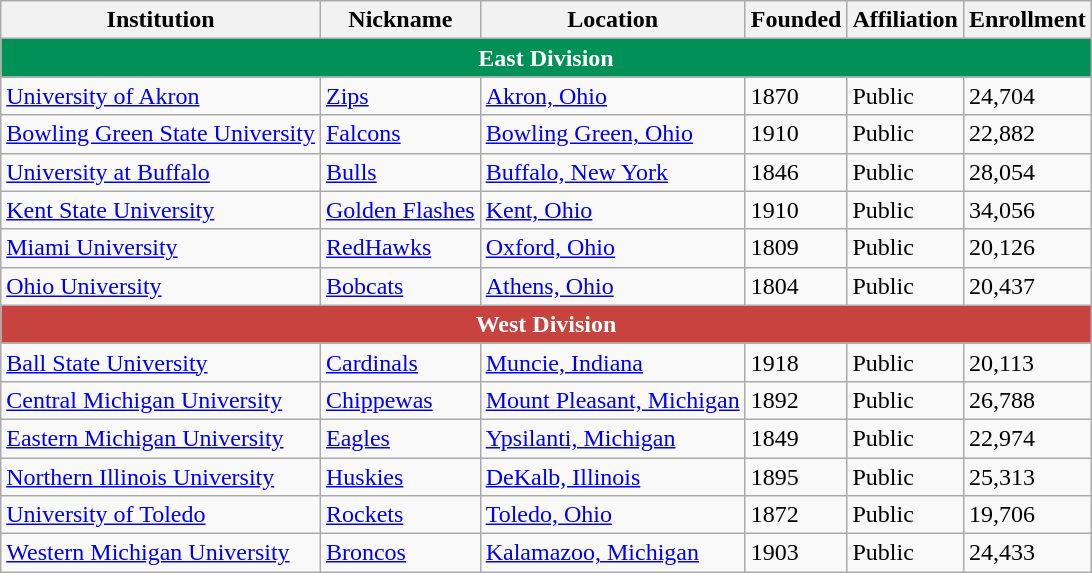<table class="wikitable">
<tr>
<th>Institution</th>
<th>Nickname</th>
<th>Location</th>
<th>Founded</th>
<th>Affiliation</th>
<th>Enrollment</th>
</tr>
<tr>
<th colspan="6" style="background:#009158; color:white;">East Division</th>
</tr>
<tr>
<td><a href='#'>University of Akron</a></td>
<td><a href='#'>Zips</a></td>
<td><a href='#'>Akron, Ohio</a></td>
<td>1870</td>
<td>Public</td>
<td>24,704</td>
</tr>
<tr>
<td><a href='#'>Bowling Green State University</a></td>
<td><a href='#'>Falcons</a></td>
<td><a href='#'>Bowling Green, Ohio</a></td>
<td>1910</td>
<td>Public</td>
<td>22,882</td>
</tr>
<tr>
<td><a href='#'>University at Buffalo</a></td>
<td><a href='#'>Bulls</a></td>
<td><a href='#'>Buffalo, New York</a></td>
<td>1846</td>
<td>Public</td>
<td>28,054</td>
</tr>
<tr>
<td><a href='#'>Kent State University</a></td>
<td><a href='#'>Golden Flashes</a></td>
<td><a href='#'>Kent, Ohio</a></td>
<td>1910</td>
<td>Public</td>
<td>34,056</td>
</tr>
<tr>
<td><a href='#'>Miami University</a></td>
<td><a href='#'>RedHawks</a></td>
<td><a href='#'>Oxford, Ohio</a></td>
<td>1809</td>
<td>Public</td>
<td>20,126</td>
</tr>
<tr>
<td><a href='#'>Ohio University</a></td>
<td><a href='#'>Bobcats</a></td>
<td><a href='#'>Athens, Ohio</a></td>
<td>1804</td>
<td>Public</td>
<td>20,437</td>
</tr>
<tr>
<th colspan="6" style="background:#c8433e; color:white;">West Division</th>
</tr>
<tr>
<td><a href='#'>Ball State University</a></td>
<td><a href='#'>Cardinals</a></td>
<td><a href='#'>Muncie, Indiana</a></td>
<td>1918</td>
<td>Public</td>
<td>20,113</td>
</tr>
<tr>
<td><a href='#'>Central Michigan University</a></td>
<td><a href='#'>Chippewas</a></td>
<td><a href='#'>Mount Pleasant, Michigan</a></td>
<td>1892</td>
<td>Public</td>
<td>26,788</td>
</tr>
<tr>
<td><a href='#'>Eastern Michigan University</a></td>
<td><a href='#'>Eagles</a></td>
<td><a href='#'>Ypsilanti, Michigan</a></td>
<td>1849</td>
<td>Public</td>
<td>22,974</td>
</tr>
<tr>
<td><a href='#'>Northern Illinois University</a></td>
<td><a href='#'>Huskies</a></td>
<td><a href='#'>DeKalb, Illinois</a></td>
<td>1895</td>
<td>Public</td>
<td>25,313</td>
</tr>
<tr>
<td><a href='#'>University of Toledo</a></td>
<td><a href='#'>Rockets</a></td>
<td><a href='#'>Toledo, Ohio</a></td>
<td>1872</td>
<td>Public</td>
<td>19,706</td>
</tr>
<tr>
<td><a href='#'>Western Michigan University</a></td>
<td><a href='#'>Broncos</a></td>
<td><a href='#'>Kalamazoo, Michigan</a></td>
<td>1903</td>
<td>Public</td>
<td>24,433</td>
</tr>
</table>
